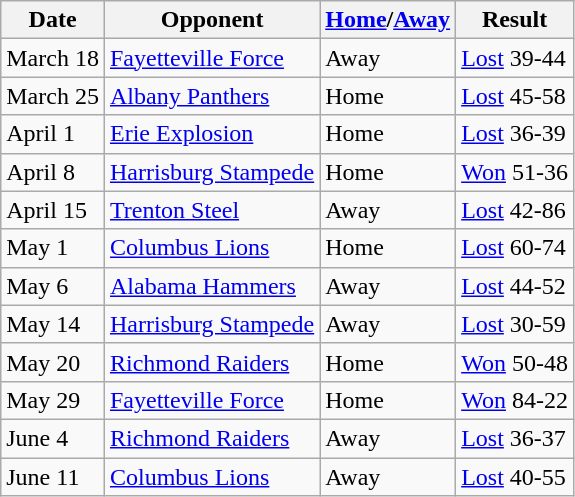<table class="wikitable">
<tr>
<th>Date</th>
<th>Opponent</th>
<th><a href='#'>Home</a>/<a href='#'>Away</a></th>
<th>Result</th>
</tr>
<tr>
<td>March 18</td>
<td><a href='#'>Fayetteville Force</a></td>
<td>Away</td>
<td><a href='#'>Lost</a> 39-44</td>
</tr>
<tr>
<td>March 25</td>
<td><a href='#'>Albany Panthers</a></td>
<td>Home</td>
<td><a href='#'>Lost</a> 45-58</td>
</tr>
<tr>
<td>April 1</td>
<td><a href='#'>Erie Explosion</a></td>
<td>Home</td>
<td><a href='#'>Lost</a> 36-39</td>
</tr>
<tr>
<td>April 8</td>
<td><a href='#'>Harrisburg Stampede</a></td>
<td>Home</td>
<td><a href='#'>Won</a> 51-36</td>
</tr>
<tr>
<td>April 15</td>
<td><a href='#'>Trenton Steel</a></td>
<td>Away</td>
<td><a href='#'>Lost</a> 42-86</td>
</tr>
<tr>
<td>May 1</td>
<td><a href='#'>Columbus Lions</a></td>
<td>Home</td>
<td><a href='#'>Lost</a> 60-74</td>
</tr>
<tr>
<td>May 6</td>
<td><a href='#'>Alabama Hammers</a></td>
<td>Away</td>
<td><a href='#'>Lost</a> 44-52</td>
</tr>
<tr>
<td>May 14</td>
<td><a href='#'>Harrisburg Stampede</a></td>
<td>Away</td>
<td><a href='#'>Lost</a> 30-59</td>
</tr>
<tr>
<td>May 20</td>
<td><a href='#'>Richmond Raiders</a></td>
<td>Home</td>
<td><a href='#'>Won</a> 50-48</td>
</tr>
<tr>
<td>May 29</td>
<td><a href='#'>Fayetteville Force</a></td>
<td>Home</td>
<td><a href='#'>Won</a> 84-22</td>
</tr>
<tr>
<td>June 4</td>
<td><a href='#'>Richmond Raiders</a></td>
<td>Away</td>
<td><a href='#'>Lost</a> 36-37</td>
</tr>
<tr>
<td>June 11</td>
<td><a href='#'>Columbus Lions</a></td>
<td>Away</td>
<td><a href='#'>Lost</a> 40-55</td>
</tr>
</table>
